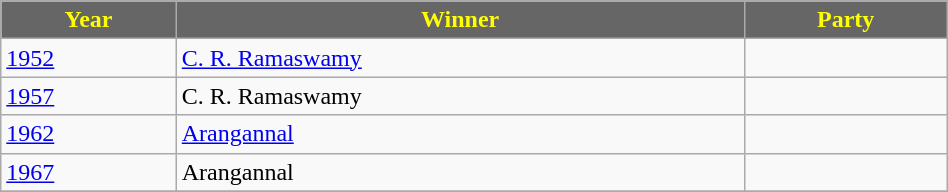<table class="wikitable" width="50%">
<tr>
<th style="background-color:#666666; color:yellow">Year</th>
<th style="background-color:#666666; color:yellow">Winner</th>
<th style="background-color:#666666; color:yellow" colspan="2">Party</th>
</tr>
<tr>
<td><a href='#'>1952</a></td>
<td><a href='#'>C. R. Ramaswamy</a></td>
<td></td>
</tr>
<tr>
<td><a href='#'>1957</a></td>
<td>C. R. Ramaswamy</td>
<td></td>
</tr>
<tr>
<td><a href='#'>1962</a></td>
<td><a href='#'>Arangannal</a></td>
<td></td>
</tr>
<tr>
<td><a href='#'>1967</a></td>
<td>Arangannal</td>
<td></td>
</tr>
<tr>
</tr>
</table>
